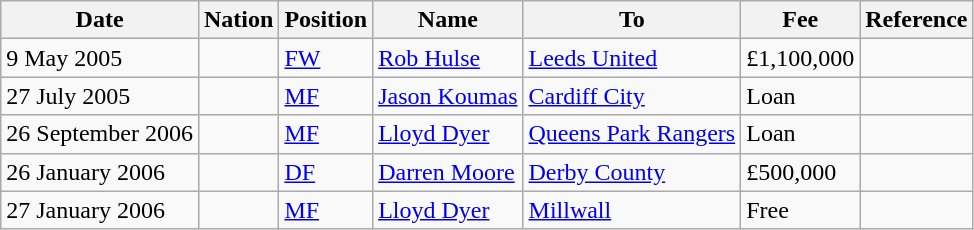<table class="wikitable">
<tr>
<th>Date</th>
<th>Nation</th>
<th>Position</th>
<th>Name</th>
<th>To</th>
<th>Fee</th>
<th>Reference</th>
</tr>
<tr>
<td>9 May 2005</td>
<td></td>
<td><a href='#'>FW</a></td>
<td><a href='#'>Rob Hulse</a></td>
<td><a href='#'>Leeds United</a></td>
<td>£1,100,000</td>
<td></td>
</tr>
<tr>
<td>27 July 2005</td>
<td></td>
<td><a href='#'>MF</a></td>
<td><a href='#'>Jason Koumas</a></td>
<td><a href='#'>Cardiff City</a></td>
<td>Loan</td>
<td></td>
</tr>
<tr>
<td>26 September 2006</td>
<td></td>
<td><a href='#'>MF</a></td>
<td><a href='#'>Lloyd Dyer</a></td>
<td><a href='#'>Queens Park Rangers</a></td>
<td>Loan</td>
<td></td>
</tr>
<tr>
<td>26 January 2006</td>
<td></td>
<td><a href='#'>DF</a></td>
<td><a href='#'>Darren Moore</a></td>
<td><a href='#'>Derby County</a></td>
<td>£500,000</td>
<td></td>
</tr>
<tr>
<td>27 January 2006</td>
<td></td>
<td><a href='#'>MF</a></td>
<td><a href='#'>Lloyd Dyer</a></td>
<td><a href='#'>Millwall</a></td>
<td>Free</td>
<td></td>
</tr>
</table>
